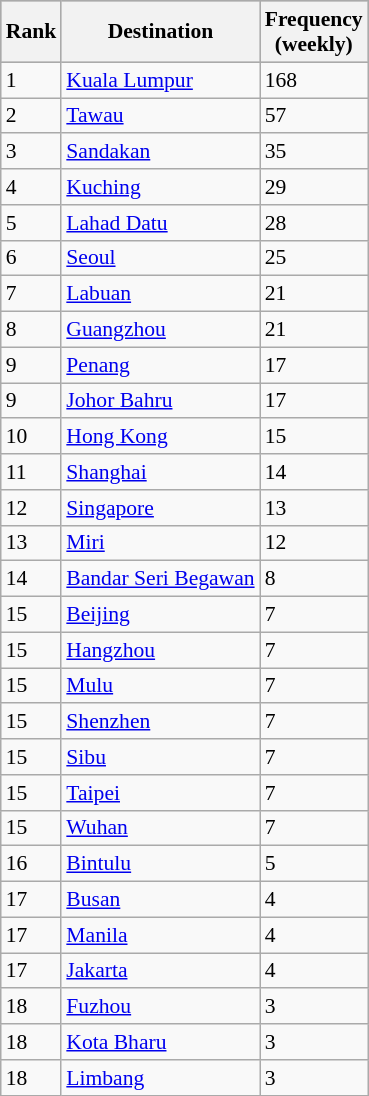<table class="wikitable sortable" style="font-size:90%; align=center;">
<tr bgcolor=darkgrey>
<th>Rank</th>
<th>Destination</th>
<th>Frequency<br>(weekly)</th>
</tr>
<tr>
<td>1</td>
<td> <a href='#'>Kuala Lumpur</a></td>
<td>168</td>
</tr>
<tr>
<td>2</td>
<td> <a href='#'>Tawau</a></td>
<td>57</td>
</tr>
<tr>
<td>3</td>
<td> <a href='#'>Sandakan</a></td>
<td>35</td>
</tr>
<tr>
<td>4</td>
<td> <a href='#'>Kuching</a></td>
<td>29</td>
</tr>
<tr>
<td>5</td>
<td> <a href='#'>Lahad Datu</a></td>
<td>28</td>
</tr>
<tr>
<td>6</td>
<td> <a href='#'>Seoul</a></td>
<td>25</td>
</tr>
<tr>
<td>7</td>
<td> <a href='#'>Labuan</a></td>
<td>21</td>
</tr>
<tr>
<td>8</td>
<td> <a href='#'>Guangzhou</a></td>
<td>21</td>
</tr>
<tr>
<td>9</td>
<td> <a href='#'>Penang</a></td>
<td>17</td>
</tr>
<tr>
<td>9</td>
<td> <a href='#'>Johor Bahru</a></td>
<td>17</td>
</tr>
<tr>
<td>10</td>
<td> <a href='#'>Hong Kong</a></td>
<td>15</td>
</tr>
<tr>
<td>11</td>
<td> <a href='#'>Shanghai</a></td>
<td>14</td>
</tr>
<tr>
<td>12</td>
<td> <a href='#'>Singapore</a></td>
<td>13</td>
</tr>
<tr>
<td>13</td>
<td> <a href='#'>Miri</a></td>
<td>12</td>
</tr>
<tr>
<td>14</td>
<td> <a href='#'>Bandar Seri Begawan</a></td>
<td>8</td>
</tr>
<tr>
<td>15</td>
<td> <a href='#'>Beijing</a></td>
<td>7</td>
</tr>
<tr>
<td>15</td>
<td> <a href='#'>Hangzhou</a></td>
<td>7</td>
</tr>
<tr>
<td>15</td>
<td> <a href='#'>Mulu</a></td>
<td>7</td>
</tr>
<tr>
<td>15</td>
<td> <a href='#'>Shenzhen</a></td>
<td>7</td>
</tr>
<tr>
<td>15</td>
<td> <a href='#'>Sibu</a></td>
<td>7</td>
</tr>
<tr>
<td>15</td>
<td> <a href='#'>Taipei</a></td>
<td>7</td>
</tr>
<tr>
<td>15</td>
<td> <a href='#'>Wuhan</a></td>
<td>7</td>
</tr>
<tr>
<td>16</td>
<td> <a href='#'>Bintulu</a></td>
<td>5</td>
</tr>
<tr>
<td>17</td>
<td> <a href='#'>Busan</a></td>
<td>4</td>
</tr>
<tr>
<td>17</td>
<td> <a href='#'>Manila</a></td>
<td>4</td>
</tr>
<tr>
<td>17</td>
<td> <a href='#'>Jakarta</a></td>
<td>4</td>
</tr>
<tr>
<td>18</td>
<td> <a href='#'>Fuzhou</a></td>
<td>3</td>
</tr>
<tr>
<td>18</td>
<td> <a href='#'>Kota Bharu</a></td>
<td>3</td>
</tr>
<tr>
<td>18</td>
<td> <a href='#'>Limbang</a></td>
<td>3</td>
</tr>
</table>
